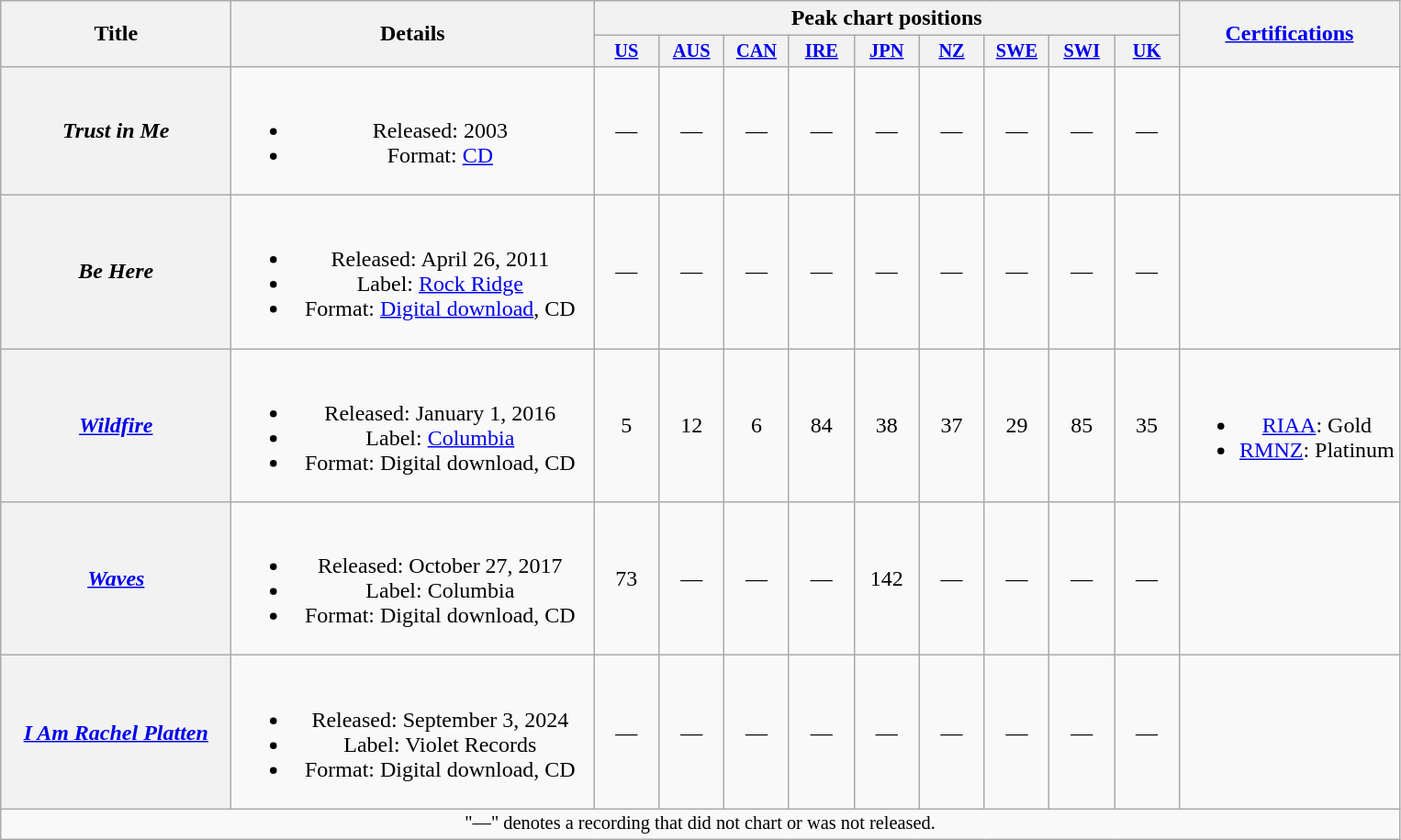<table class="wikitable plainrowheaders" style="text-align:center;">
<tr>
<th scope="col" rowspan="2" style="width:10em;">Title</th>
<th scope="col" rowspan="2" style="width:16em;">Details</th>
<th scope="col" colspan="9">Peak chart positions</th>
<th scope="col" rowspan="2"><a href='#'>Certifications</a></th>
</tr>
<tr>
<th scope="col" style="width:3em;font-size:85%;"><a href='#'>US</a><br></th>
<th scope="col" style="width:3em;font-size:85%;"><a href='#'>AUS</a><br></th>
<th scope="col" style="width:3em;font-size:85%;"><a href='#'>CAN</a><br></th>
<th scope="col" style="width:3em;font-size:85%;"><a href='#'>IRE</a><br></th>
<th scope="col" style="width:3em;font-size:85%;"><a href='#'>JPN</a><br></th>
<th scope="col" style="width:3em;font-size:85%;"><a href='#'>NZ</a><br></th>
<th scope="col" style="width:3em;font-size:85%;"><a href='#'>SWE</a><br></th>
<th scope="col" style="width:3em;font-size:85%;"><a href='#'>SWI</a><br></th>
<th scope="col" style="width:3em;font-size:85%;"><a href='#'>UK</a><br></th>
</tr>
<tr>
<th scope="row"><em>Trust in Me</em></th>
<td><br><ul><li>Released: 2003</li><li>Format: <a href='#'>CD</a></li></ul></td>
<td>—</td>
<td>—</td>
<td>—</td>
<td>—</td>
<td>—</td>
<td>—</td>
<td>—</td>
<td>—</td>
<td>—</td>
<td></td>
</tr>
<tr>
<th scope="row"><em>Be Here</em></th>
<td><br><ul><li>Released: April 26, 2011</li><li>Label: <a href='#'>Rock Ridge</a></li><li>Format: <a href='#'>Digital download</a>, CD</li></ul></td>
<td>—</td>
<td>—</td>
<td>—</td>
<td>—</td>
<td>—</td>
<td>—</td>
<td>—</td>
<td>—</td>
<td>—</td>
<td></td>
</tr>
<tr>
<th scope="row"><em><a href='#'>Wildfire</a></em></th>
<td><br><ul><li>Released: January 1, 2016</li><li>Label: <a href='#'>Columbia</a></li><li>Format: Digital download, CD</li></ul></td>
<td>5</td>
<td>12</td>
<td>6</td>
<td>84</td>
<td>38</td>
<td>37</td>
<td>29</td>
<td>85</td>
<td>35</td>
<td><br><ul><li><a href='#'>RIAA</a>: Gold</li><li><a href='#'>RMNZ</a>: Platinum</li></ul></td>
</tr>
<tr>
<th scope="row"><em><a href='#'>Waves</a></em></th>
<td><br><ul><li>Released: October 27, 2017</li><li>Label: Columbia</li><li>Format: Digital download, CD</li></ul></td>
<td>73</td>
<td>—</td>
<td>—</td>
<td>—</td>
<td>142</td>
<td>—</td>
<td>—</td>
<td>—</td>
<td>—</td>
<td></td>
</tr>
<tr>
<th scope="row"><em><a href='#'>I Am Rachel Platten</a></em></th>
<td><br><ul><li>Released: September 3, 2024</li><li>Label: Violet Records</li><li>Format: Digital download, CD</li></ul></td>
<td>—</td>
<td>—</td>
<td>—</td>
<td>—</td>
<td>—</td>
<td>—</td>
<td>—</td>
<td>—</td>
<td>—</td>
<td></td>
</tr>
<tr>
<td colspan="20" style="font-size:85%">"—" denotes a recording that did not chart or was not released.</td>
</tr>
</table>
